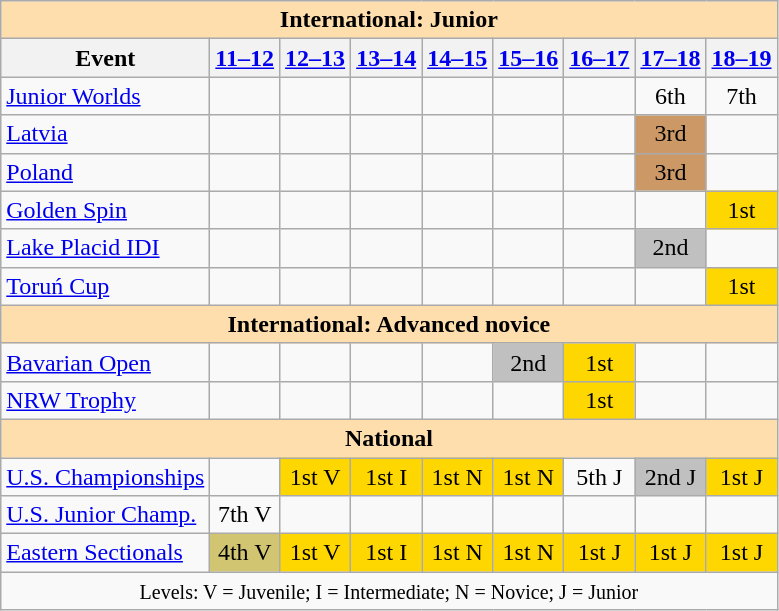<table class="wikitable" style="text-align:center">
<tr>
<th style="background-color: #ffdead; " colspan=9 align=center>International: Junior</th>
</tr>
<tr>
<th>Event</th>
<th><a href='#'>11–12</a></th>
<th><a href='#'>12–13</a></th>
<th><a href='#'>13–14</a></th>
<th><a href='#'>14–15</a></th>
<th><a href='#'>15–16</a></th>
<th><a href='#'>16–17</a></th>
<th><a href='#'>17–18</a></th>
<th><a href='#'>18–19</a></th>
</tr>
<tr>
<td align=left><a href='#'>Junior Worlds</a></td>
<td></td>
<td></td>
<td></td>
<td></td>
<td></td>
<td></td>
<td>6th</td>
<td>7th</td>
</tr>
<tr>
<td align=left> <a href='#'>Latvia</a></td>
<td></td>
<td></td>
<td></td>
<td></td>
<td></td>
<td></td>
<td bgcolor=cc9966>3rd</td>
<td></td>
</tr>
<tr>
<td align=left> <a href='#'>Poland</a></td>
<td></td>
<td></td>
<td></td>
<td></td>
<td></td>
<td></td>
<td bgcolor=cc9966>3rd</td>
<td></td>
</tr>
<tr>
<td align=left><a href='#'>Golden Spin</a></td>
<td></td>
<td></td>
<td></td>
<td></td>
<td></td>
<td></td>
<td></td>
<td bgcolor=gold>1st</td>
</tr>
<tr>
<td align=left><a href='#'>Lake Placid IDI</a></td>
<td></td>
<td></td>
<td></td>
<td></td>
<td></td>
<td></td>
<td bgcolor=silver>2nd</td>
<td></td>
</tr>
<tr>
<td align=left><a href='#'>Toruń Cup</a></td>
<td></td>
<td></td>
<td></td>
<td></td>
<td></td>
<td></td>
<td></td>
<td bgcolor=gold>1st</td>
</tr>
<tr>
<th style="background-color: #ffdead; " colspan=9 align=center>International: Advanced novice</th>
</tr>
<tr>
<td align=left><a href='#'>Bavarian Open</a></td>
<td></td>
<td></td>
<td></td>
<td></td>
<td bgcolor=silver>2nd</td>
<td bgcolor=gold>1st</td>
<td></td>
<td></td>
</tr>
<tr>
<td align=left><a href='#'>NRW Trophy</a></td>
<td></td>
<td></td>
<td></td>
<td></td>
<td></td>
<td bgcolor=gold>1st</td>
<td></td>
<td></td>
</tr>
<tr>
<th style="background-color: #ffdead; " colspan=9 align=center>National</th>
</tr>
<tr>
<td align=left><a href='#'>U.S. Championships</a></td>
<td></td>
<td bgcolor=gold>1st V</td>
<td bgcolor=gold>1st I</td>
<td bgcolor=gold>1st N</td>
<td bgcolor=gold>1st N</td>
<td>5th J</td>
<td bgcolor=silver>2nd J</td>
<td bgcolor=gold>1st J</td>
</tr>
<tr>
<td align=left><a href='#'>U.S. Junior Champ.</a></td>
<td>7th V</td>
<td></td>
<td></td>
<td></td>
<td></td>
<td></td>
<td></td>
<td></td>
</tr>
<tr>
<td align=left><a href='#'>Eastern Sectionals</a></td>
<td bgcolor=d1c571>4th V</td>
<td bgcolor=gold>1st V</td>
<td bgcolor=gold>1st I</td>
<td bgcolor=gold>1st N</td>
<td bgcolor=gold>1st N</td>
<td bgcolor=gold>1st J</td>
<td bgcolor=gold>1st J</td>
<td bgcolor=gold>1st J</td>
</tr>
<tr>
<td colspan=9 align=center><small> Levels: V = Juvenile; I = Intermediate; N = Novice; J = Junior </small></td>
</tr>
</table>
